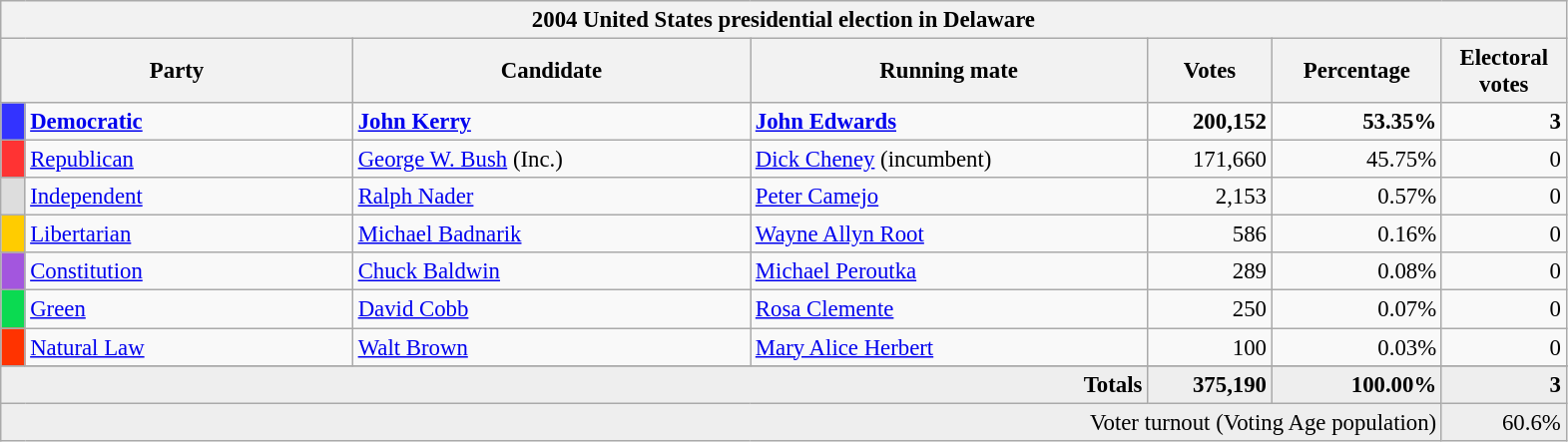<table class="wikitable" style="font-size: 95%;">
<tr>
<th colspan="7">2004 United States presidential election in Delaware</th>
</tr>
<tr>
<th colspan="2" style="width: 15em">Party</th>
<th style="width: 17em">Candidate</th>
<th style="width: 17em">Running mate</th>
<th style="width: 5em">Votes</th>
<th style="width: 7em">Percentage</th>
<th style="width: 5em">Electoral votes</th>
</tr>
<tr>
<th style="background-color:#3333FF; width: 3px"></th>
<td style="width: 130px"><strong><a href='#'>Democratic</a></strong></td>
<td><strong><a href='#'>John Kerry</a></strong></td>
<td><strong><a href='#'>John Edwards</a></strong></td>
<td align="right"><strong>200,152</strong></td>
<td align="right"><strong>53.35%</strong></td>
<td align="right"><strong>3</strong></td>
</tr>
<tr>
<th style="background-color:#FF3333; width: 3px"></th>
<td style="width: 130px"><a href='#'>Republican</a></td>
<td><a href='#'>George W. Bush</a> (Inc.)</td>
<td><a href='#'>Dick Cheney</a> (incumbent)</td>
<td align="right">171,660</td>
<td align="right">45.75%</td>
<td align="right">0</td>
</tr>
<tr>
<th style="background-color:#DDDDDD; width: 3px"></th>
<td style="width: 130px"><a href='#'>Independent</a></td>
<td><a href='#'>Ralph Nader</a></td>
<td><a href='#'>Peter Camejo</a></td>
<td align="right">2,153</td>
<td align="right">0.57%</td>
<td align="right">0</td>
</tr>
<tr>
<th style="background-color:#FFCC00; width: 3px"></th>
<td style="width: 130px"><a href='#'>Libertarian</a></td>
<td><a href='#'>Michael Badnarik</a></td>
<td><a href='#'>Wayne Allyn Root</a></td>
<td align="right">586</td>
<td align="right">0.16%</td>
<td align="right">0</td>
</tr>
<tr>
<th style="background-color:#A356DE; width: 3px"></th>
<td style="width: 130px"><a href='#'>Constitution</a></td>
<td><a href='#'>Chuck Baldwin</a></td>
<td><a href='#'>Michael Peroutka</a></td>
<td align="right">289</td>
<td align="right">0.08%</td>
<td align="right">0</td>
</tr>
<tr>
<th style="background-color:#0BDA51; width: 3px"></th>
<td style="width: 130px"><a href='#'>Green</a></td>
<td><a href='#'>David Cobb</a></td>
<td><a href='#'>Rosa Clemente</a></td>
<td align="right">250</td>
<td align="right">0.07%</td>
<td align="right">0</td>
</tr>
<tr>
<th style="background-color:#FF3300; width: 3px"></th>
<td style="width: 130px"><a href='#'>Natural Law</a></td>
<td><a href='#'>Walt Brown</a></td>
<td><a href='#'>Mary Alice Herbert</a></td>
<td align="right">100</td>
<td align="right">0.03%</td>
<td align="right">0</td>
</tr>
<tr>
</tr>
<tr bgcolor="#EEEEEE">
<td colspan="4" align="right"><strong>Totals</strong></td>
<td align="right"><strong>375,190</strong></td>
<td align="right"><strong>100.00%</strong></td>
<td align="right"><strong>3</strong></td>
</tr>
<tr bgcolor="#EEEEEE">
<td colspan="6" align="right">Voter turnout (Voting Age population)</td>
<td colspan="1" align="right">60.6%</td>
</tr>
</table>
